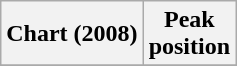<table class="wikitable sortable">
<tr>
<th align="left">Chart (2008)</th>
<th align="center">Peak<br>position</th>
</tr>
<tr>
</tr>
</table>
